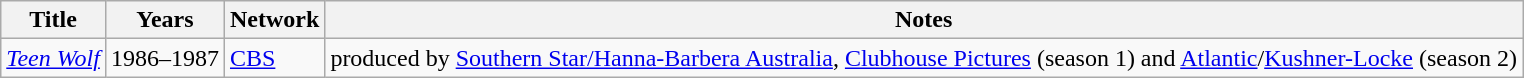<table class="wikitable sortable">
<tr>
<th>Title</th>
<th>Years</th>
<th>Network</th>
<th>Notes</th>
</tr>
<tr>
<td><em><a href='#'>Teen Wolf</a></em></td>
<td>1986–1987</td>
<td><a href='#'>CBS</a></td>
<td>produced by <a href='#'>Southern Star/Hanna-Barbera Australia</a>, <a href='#'>Clubhouse Pictures</a> (season 1) and <a href='#'>Atlantic</a>/<a href='#'>Kushner-Locke</a> (season 2)</td>
</tr>
</table>
